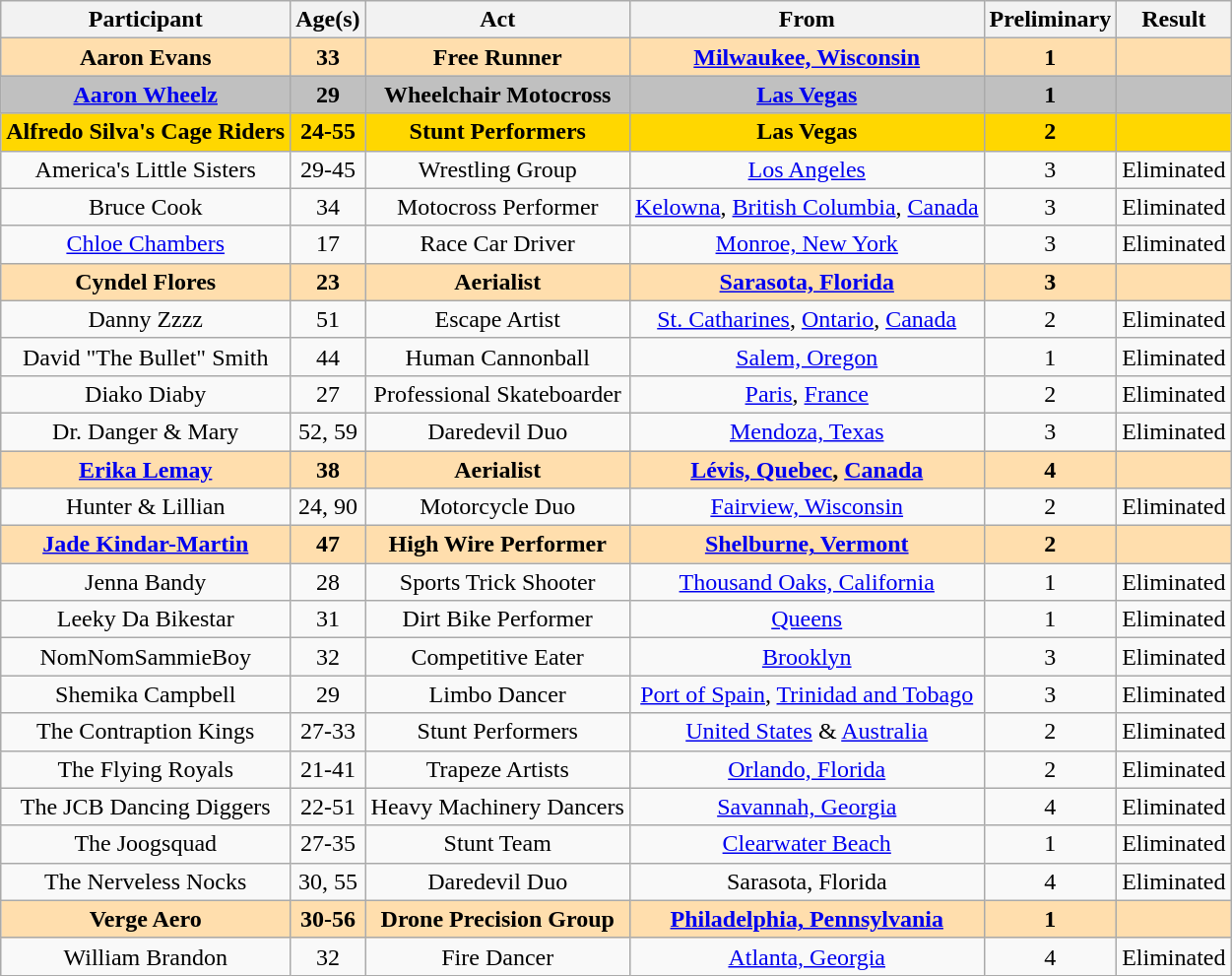<table class="wikitable sortable" style="border: none; text-align:center;">
<tr style="vertical-align:top">
<th>Participant</th>
<th class="unsortable">Age(s) </th>
<th class="unsortable">Act</th>
<th>From</th>
<th>Preliminary</th>
<th>Result</th>
</tr>
<tr style="background:NavajoWhite">
<td><strong>Aaron Evans</strong> </td>
<td><strong>33</strong></td>
<td><strong>Free Runner</strong></td>
<td><strong><a href='#'>Milwaukee, Wisconsin</a></strong></td>
<td><strong>1</strong></td>
<td><strong></strong></td>
</tr>
<tr style="background:silver">
<td><strong><a href='#'>Aaron Wheelz</a></strong> </td>
<td><strong>29</strong></td>
<td><strong>Wheelchair Motocross</strong></td>
<td><strong><a href='#'>Las Vegas</a></strong></td>
<td><strong>1</strong></td>
<td><strong></strong></td>
</tr>
<tr style="background:gold">
<td><strong>Alfredo Silva's Cage Riders</strong> </td>
<td><strong>24-55</strong></td>
<td><strong>Stunt Performers</strong></td>
<td><strong>Las Vegas</strong></td>
<td><strong>2</strong></td>
<td><strong></strong></td>
</tr>
<tr>
<td>America's Little Sisters</td>
<td>29-45</td>
<td>Wrestling Group</td>
<td><a href='#'>Los Angeles</a></td>
<td>3</td>
<td>Eliminated</td>
</tr>
<tr>
<td>Bruce Cook</td>
<td>34</td>
<td>Motocross Performer</td>
<td><a href='#'>Kelowna</a>, <a href='#'>British Columbia</a>, <a href='#'>Canada</a></td>
<td>3</td>
<td>Eliminated</td>
</tr>
<tr>
<td><a href='#'>Chloe Chambers</a></td>
<td>17</td>
<td>Race Car Driver</td>
<td><a href='#'>Monroe, New York</a></td>
<td>3</td>
<td>Eliminated</td>
</tr>
<tr style="background:NavajoWhite">
<td><strong>Cyndel Flores</strong> </td>
<td><strong>23</strong></td>
<td><strong>Aerialist</strong></td>
<td><strong><a href='#'>Sarasota, Florida</a></strong></td>
<td><strong>3</strong></td>
<td><strong></strong></td>
</tr>
<tr>
<td>Danny Zzzz</td>
<td>51</td>
<td>Escape Artist</td>
<td><a href='#'>St. Catharines</a>, <a href='#'>Ontario</a>, <a href='#'>Canada</a></td>
<td>2</td>
<td>Eliminated</td>
</tr>
<tr>
<td>David "The Bullet" Smith</td>
<td>44</td>
<td>Human Cannonball</td>
<td><a href='#'>Salem, Oregon</a></td>
<td>1</td>
<td>Eliminated</td>
</tr>
<tr>
<td>Diako Diaby</td>
<td>27</td>
<td>Professional Skateboarder</td>
<td><a href='#'>Paris</a>, <a href='#'>France</a></td>
<td>2</td>
<td>Eliminated</td>
</tr>
<tr>
<td>Dr. Danger & Mary</td>
<td>52, 59</td>
<td>Daredevil Duo</td>
<td><a href='#'>Mendoza, Texas</a></td>
<td>3</td>
<td>Eliminated</td>
</tr>
<tr style="background:NavajoWhite">
<td><strong><a href='#'>Erika Lemay</a></strong> </td>
<td><strong>38</strong></td>
<td><strong>Aerialist</strong></td>
<td><strong><a href='#'>Lévis, Quebec</a>, <a href='#'>Canada</a></strong></td>
<td><strong>4</strong></td>
<td><strong></strong></td>
</tr>
<tr>
<td>Hunter & Lillian</td>
<td>24, 90</td>
<td>Motorcycle Duo</td>
<td><a href='#'>Fairview, Wisconsin</a></td>
<td>2</td>
<td>Eliminated</td>
</tr>
<tr style="background:NavajoWhite">
<td><strong><a href='#'>Jade Kindar-Martin</a></strong> </td>
<td><strong>47</strong></td>
<td><strong>High Wire Performer</strong></td>
<td><strong><a href='#'>Shelburne, Vermont</a></strong></td>
<td><strong>2</strong></td>
<td><strong></strong></td>
</tr>
<tr>
<td>Jenna Bandy</td>
<td>28</td>
<td>Sports Trick Shooter</td>
<td><a href='#'>Thousand Oaks, California</a></td>
<td>1</td>
<td>Eliminated</td>
</tr>
<tr>
<td>Leeky Da Bikestar</td>
<td>31</td>
<td>Dirt Bike Performer</td>
<td><a href='#'>Queens</a></td>
<td>1</td>
<td>Eliminated</td>
</tr>
<tr>
<td>NomNomSammieBoy</td>
<td>32</td>
<td>Competitive Eater</td>
<td><a href='#'>Brooklyn</a></td>
<td>3</td>
<td>Eliminated</td>
</tr>
<tr>
<td>Shemika Campbell</td>
<td>29</td>
<td>Limbo Dancer</td>
<td><a href='#'>Port of Spain</a>, <a href='#'>Trinidad and Tobago</a></td>
<td>3</td>
<td>Eliminated</td>
</tr>
<tr>
<td>The Contraption Kings</td>
<td>27-33</td>
<td>Stunt Performers</td>
<td><a href='#'>United States</a> & <a href='#'>Australia</a></td>
<td>2</td>
<td>Eliminated</td>
</tr>
<tr>
<td>The Flying Royals</td>
<td>21-41</td>
<td>Trapeze Artists</td>
<td><a href='#'>Orlando, Florida</a></td>
<td>2</td>
<td>Eliminated</td>
</tr>
<tr>
<td>The JCB Dancing Diggers</td>
<td>22-51</td>
<td>Heavy Machinery Dancers</td>
<td><a href='#'>Savannah, Georgia</a></td>
<td>4</td>
<td>Eliminated</td>
</tr>
<tr>
<td>The Joogsquad</td>
<td>27-35</td>
<td>Stunt Team</td>
<td><a href='#'>Clearwater Beach</a></td>
<td>1</td>
<td>Eliminated</td>
</tr>
<tr>
<td>The Nerveless Nocks</td>
<td>30, 55</td>
<td>Daredevil Duo</td>
<td>Sarasota, Florida</td>
<td>4</td>
<td>Eliminated</td>
</tr>
<tr style="background:NavajoWhite">
<td><strong>Verge Aero</strong> </td>
<td><strong>30-56</strong></td>
<td><strong>Drone Precision Group</strong></td>
<td><strong><a href='#'>Philadelphia, Pennsylvania</a></strong></td>
<td><strong>1</strong></td>
<td><strong></strong></td>
</tr>
<tr>
<td>William Brandon</td>
<td>32</td>
<td>Fire Dancer</td>
<td><a href='#'>Atlanta, Georgia</a></td>
<td>4</td>
<td>Eliminated</td>
</tr>
</table>
